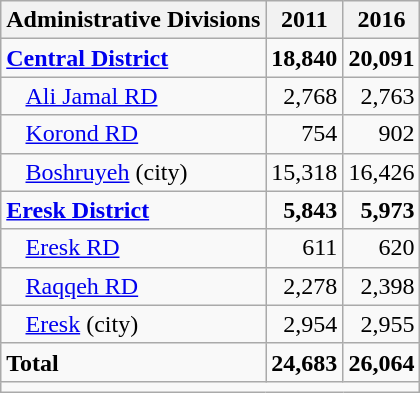<table class="wikitable">
<tr>
<th>Administrative Divisions</th>
<th>2011</th>
<th>2016</th>
</tr>
<tr>
<td><strong><a href='#'>Central District</a></strong></td>
<td style="text-align: right;"><strong>18,840</strong></td>
<td style="text-align: right;"><strong>20,091</strong></td>
</tr>
<tr>
<td style="padding-left: 1em;"><a href='#'>Ali Jamal RD</a></td>
<td style="text-align: right;">2,768</td>
<td style="text-align: right;">2,763</td>
</tr>
<tr>
<td style="padding-left: 1em;"><a href='#'>Korond RD</a></td>
<td style="text-align: right;">754</td>
<td style="text-align: right;">902</td>
</tr>
<tr>
<td style="padding-left: 1em;"><a href='#'>Boshruyeh</a> (city)</td>
<td style="text-align: right;">15,318</td>
<td style="text-align: right;">16,426</td>
</tr>
<tr>
<td><strong><a href='#'>Eresk District</a></strong></td>
<td style="text-align: right;"><strong>5,843</strong></td>
<td style="text-align: right;"><strong>5,973</strong></td>
</tr>
<tr>
<td style="padding-left: 1em;"><a href='#'>Eresk RD</a></td>
<td style="text-align: right;">611</td>
<td style="text-align: right;">620</td>
</tr>
<tr>
<td style="padding-left: 1em;"><a href='#'>Raqqeh RD</a></td>
<td style="text-align: right;">2,278</td>
<td style="text-align: right;">2,398</td>
</tr>
<tr>
<td style="padding-left: 1em;"><a href='#'>Eresk</a> (city)</td>
<td style="text-align: right;">2,954</td>
<td style="text-align: right;">2,955</td>
</tr>
<tr>
<td><strong>Total</strong></td>
<td style="text-align: right;"><strong>24,683</strong></td>
<td style="text-align: right;"><strong>26,064</strong></td>
</tr>
<tr>
<td colspan=3></td>
</tr>
</table>
